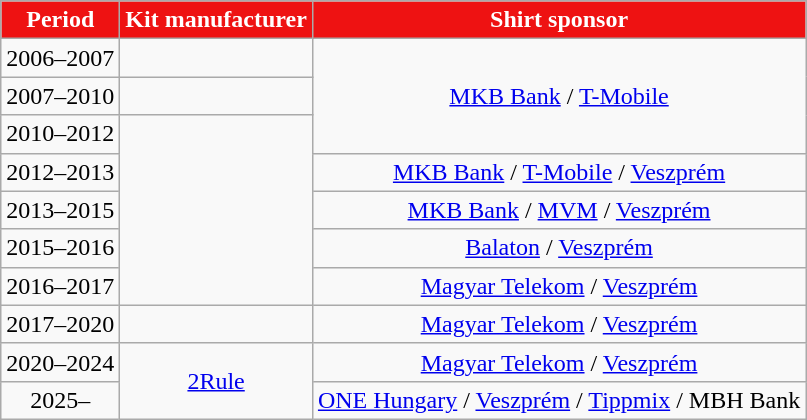<table class="wikitable" style="text-align:center; margin-left:1em">
<tr>
<th style="color:white; background:#EE1212">Period</th>
<th style="color:white; background:#EE1212">Kit manufacturer</th>
<th style="color:white; background:#EE1212">Shirt sponsor</th>
</tr>
<tr>
<td>2006–2007</td>
<td> </td>
<td rowspan=3><a href='#'>MKB Bank</a> / <a href='#'>T-Mobile</a></td>
</tr>
<tr>
<td>2007–2010</td>
<td> </td>
</tr>
<tr>
<td>2010–2012</td>
<td rowspan=5> </td>
</tr>
<tr>
<td>2012–2013</td>
<td><a href='#'>MKB Bank</a> / <a href='#'>T-Mobile</a> / <a href='#'>Veszprém</a></td>
</tr>
<tr>
<td>2013–2015</td>
<td><a href='#'>MKB Bank</a> / <a href='#'>MVM</a> / <a href='#'>Veszprém</a></td>
</tr>
<tr>
<td>2015–2016</td>
<td><a href='#'>Balaton</a> / <a href='#'>Veszprém</a></td>
</tr>
<tr>
<td>2016–2017</td>
<td><a href='#'>Magyar Telekom</a> / <a href='#'>Veszprém</a></td>
</tr>
<tr>
<td>2017–2020</td>
<td> </td>
<td><a href='#'>Magyar Telekom</a> / <a href='#'>Veszprém</a></td>
</tr>
<tr>
<td>2020–2024</td>
<td rowspan=2> <a href='#'>2Rule</a></td>
<td><a href='#'>Magyar Telekom</a> / <a href='#'>Veszprém</a></td>
</tr>
<tr>
<td>2025–</td>
<td><a href='#'>ONE Hungary</a> / <a href='#'>Veszprém</a> / <a href='#'>Tippmix</a> / MBH Bank</td>
</tr>
</table>
